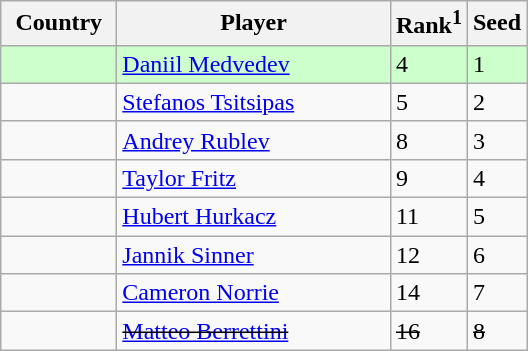<table class="sortable wikitable">
<tr>
<th width="70">Country</th>
<th width="175">Player</th>
<th>Rank<sup>1</sup></th>
<th>Seed</th>
</tr>
<tr bgcolor=#cfc>
<td></td>
<td><a href='#'>Daniil Medvedev</a></td>
<td>4</td>
<td>1</td>
</tr>
<tr>
<td></td>
<td><a href='#'>Stefanos Tsitsipas</a></td>
<td>5</td>
<td>2</td>
</tr>
<tr>
<td></td>
<td><a href='#'>Andrey Rublev</a></td>
<td>8</td>
<td>3</td>
</tr>
<tr>
<td></td>
<td><a href='#'>Taylor Fritz</a></td>
<td>9</td>
<td>4</td>
</tr>
<tr>
<td></td>
<td><a href='#'>Hubert Hurkacz</a></td>
<td>11</td>
<td>5</td>
</tr>
<tr>
<td></td>
<td><a href='#'>Jannik Sinner</a></td>
<td>12</td>
<td>6</td>
</tr>
<tr>
<td></td>
<td><a href='#'>Cameron Norrie</a></td>
<td>14</td>
<td>7</td>
</tr>
<tr>
<td><s></s></td>
<td><s><a href='#'>Matteo Berrettini</a></s></td>
<td><s>16</s></td>
<td><s>8</s></td>
</tr>
</table>
